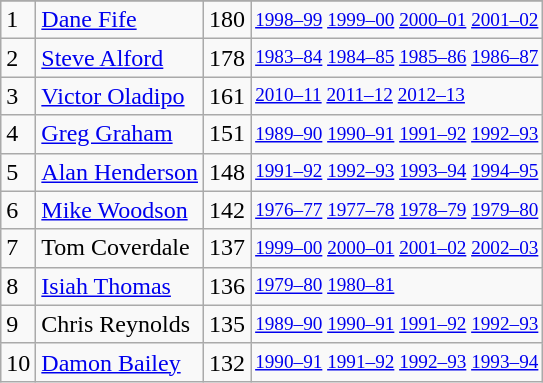<table class="wikitable">
<tr>
</tr>
<tr>
<td>1</td>
<td><a href='#'>Dane Fife</a></td>
<td>180</td>
<td style="font-size:80%;"><a href='#'>1998–99</a> <a href='#'>1999–00</a> <a href='#'>2000–01</a> <a href='#'>2001–02</a></td>
</tr>
<tr>
<td>2</td>
<td><a href='#'>Steve Alford</a></td>
<td>178</td>
<td style="font-size:80%;"><a href='#'>1983–84</a> <a href='#'>1984–85</a> <a href='#'>1985–86</a> <a href='#'>1986–87</a></td>
</tr>
<tr>
<td>3</td>
<td><a href='#'>Victor Oladipo</a></td>
<td>161</td>
<td style="font-size:80%;"><a href='#'>2010–11</a> <a href='#'>2011–12</a> <a href='#'>2012–13</a></td>
</tr>
<tr>
<td>4</td>
<td><a href='#'>Greg Graham</a></td>
<td>151</td>
<td style="font-size:80%;"><a href='#'>1989–90</a> <a href='#'>1990–91</a> <a href='#'>1991–92</a> <a href='#'>1992–93</a></td>
</tr>
<tr>
<td>5</td>
<td><a href='#'>Alan Henderson</a></td>
<td>148</td>
<td style="font-size:80%;"><a href='#'>1991–92</a> <a href='#'>1992–93</a> <a href='#'>1993–94</a> <a href='#'>1994–95</a></td>
</tr>
<tr>
<td>6</td>
<td><a href='#'>Mike Woodson</a></td>
<td>142</td>
<td style="font-size:80%;"><a href='#'>1976–77</a> <a href='#'>1977–78</a> <a href='#'>1978–79</a> <a href='#'>1979–80</a></td>
</tr>
<tr>
<td>7</td>
<td>Tom Coverdale</td>
<td>137</td>
<td style="font-size:80%;"><a href='#'>1999–00</a> <a href='#'>2000–01</a> <a href='#'>2001–02</a> <a href='#'>2002–03</a></td>
</tr>
<tr>
<td>8</td>
<td><a href='#'>Isiah Thomas</a></td>
<td>136</td>
<td style="font-size:80%;"><a href='#'>1979–80</a> <a href='#'>1980–81</a></td>
</tr>
<tr>
<td>9</td>
<td>Chris Reynolds</td>
<td>135</td>
<td style="font-size:80%;"><a href='#'>1989–90</a> <a href='#'>1990–91</a> <a href='#'>1991–92</a> <a href='#'>1992–93</a></td>
</tr>
<tr>
<td>10</td>
<td><a href='#'>Damon Bailey</a></td>
<td>132</td>
<td style="font-size:80%;"><a href='#'>1990–91</a> <a href='#'>1991–92</a> <a href='#'>1992–93</a> <a href='#'>1993–94</a></td>
</tr>
</table>
